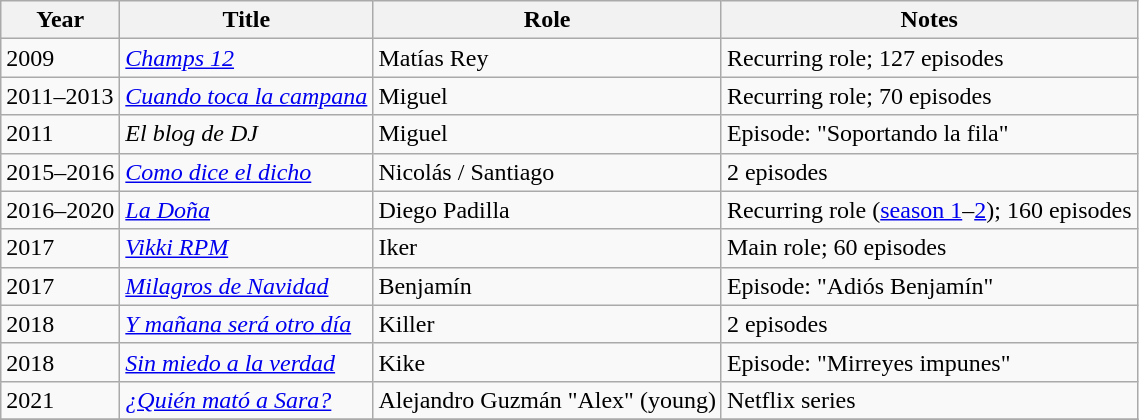<table class="wikitable sortable">
<tr>
<th>Year</th>
<th>Title</th>
<th>Role</th>
<th class="unsortable">Notes</th>
</tr>
<tr>
<td>2009</td>
<td><em><a href='#'>Champs 12</a></em></td>
<td>Matías Rey</td>
<td>Recurring role; 127 episodes</td>
</tr>
<tr>
<td>2011–2013</td>
<td><em><a href='#'>Cuando toca la campana</a></em></td>
<td>Miguel</td>
<td>Recurring role; 70 episodes</td>
</tr>
<tr>
<td>2011</td>
<td><em>El blog de DJ</em></td>
<td>Miguel</td>
<td>Episode: "Soportando la fila"</td>
</tr>
<tr>
<td>2015–2016</td>
<td><em><a href='#'>Como dice el dicho</a></em></td>
<td>Nicolás / Santiago</td>
<td>2 episodes</td>
</tr>
<tr>
<td>2016–2020</td>
<td><em><a href='#'>La Doña</a></em></td>
<td>Diego Padilla</td>
<td>Recurring role (<a href='#'>season 1</a>–<a href='#'>2</a>); 160 episodes</td>
</tr>
<tr>
<td>2017</td>
<td><em><a href='#'>Vikki RPM</a></em></td>
<td>Iker</td>
<td>Main role; 60 episodes</td>
</tr>
<tr>
<td>2017</td>
<td><em><a href='#'>Milagros de Navidad</a></em></td>
<td>Benjamín</td>
<td>Episode: "Adiós Benjamín"</td>
</tr>
<tr>
<td>2018</td>
<td><em><a href='#'>Y mañana será otro día</a></em></td>
<td>Killer</td>
<td>2 episodes</td>
</tr>
<tr>
<td>2018</td>
<td><em><a href='#'>Sin miedo a la verdad</a></em></td>
<td>Kike</td>
<td>Episode: "Mirreyes impunes"</td>
</tr>
<tr>
<td>2021</td>
<td><em><a href='#'>¿Quién mató a Sara?</a></em></td>
<td>Alejandro Guzmán "Alex" (young)</td>
<td>Netflix series</td>
</tr>
<tr>
</tr>
</table>
